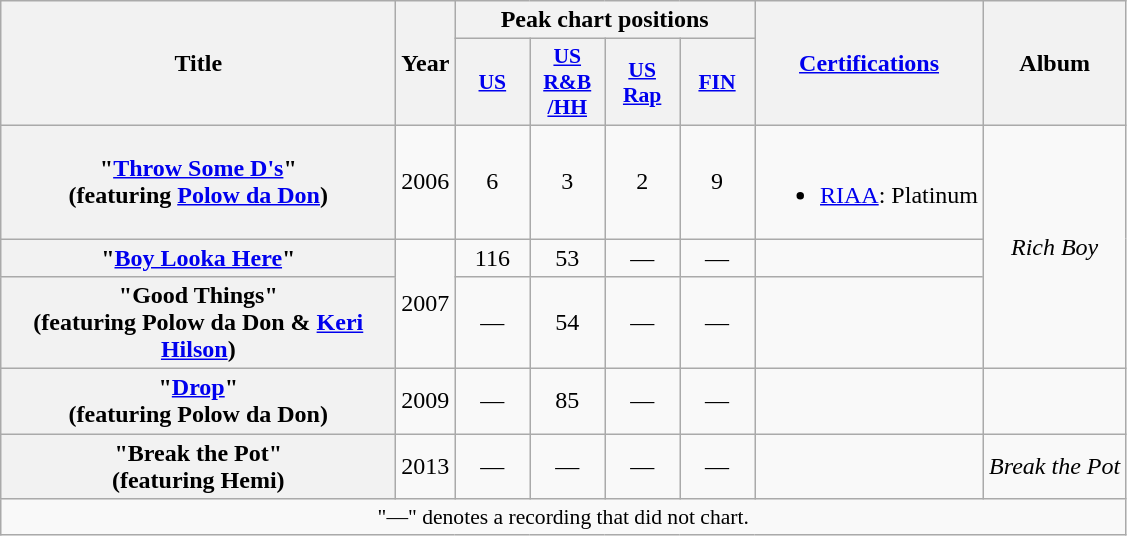<table class="wikitable plainrowheaders" style="text-align:center;">
<tr>
<th scope="col" rowspan="2" style="width:16em;">Title</th>
<th scope="col" rowspan="2">Year</th>
<th colspan="4" scope="col">Peak chart positions</th>
<th rowspan="2"><a href='#'>Certifications</a></th>
<th scope="col" rowspan="2">Album</th>
</tr>
<tr>
<th style="width:3em;font-size:90%;"><a href='#'>US</a><br></th>
<th style="width:3em;font-size:90%;"><a href='#'>US<br>R&B<br>/HH</a><br></th>
<th style="width:3em;font-size:90%;"><a href='#'>US<br>Rap</a><br></th>
<th style="width:3em;font-size:90%;"><a href='#'>FIN</a><br></th>
</tr>
<tr>
<th scope="row">"<a href='#'>Throw Some D's</a>"<br><span>(featuring <a href='#'>Polow da Don</a>)</span></th>
<td>2006</td>
<td>6</td>
<td>3</td>
<td>2</td>
<td>9</td>
<td><br><ul><li><a href='#'>RIAA</a>: Platinum</li></ul></td>
<td rowspan="3"><em>Rich Boy</em></td>
</tr>
<tr>
<th scope="row">"<a href='#'>Boy Looka Here</a>"</th>
<td rowspan="2">2007</td>
<td>116</td>
<td>53</td>
<td>—</td>
<td>—</td>
<td></td>
</tr>
<tr>
<th scope="row">"Good Things"<br><span>(featuring Polow da Don & <a href='#'>Keri Hilson</a>)</span></th>
<td>—</td>
<td>54</td>
<td>—</td>
<td>—</td>
<td></td>
</tr>
<tr>
<th scope="row">"<a href='#'>Drop</a>"<br><span>(featuring Polow da Don)</span></th>
<td>2009</td>
<td>—</td>
<td>85</td>
<td>—</td>
<td>—</td>
<td></td>
<td></td>
</tr>
<tr>
<th scope="row">"Break the Pot"<br><span>(featuring Hemi)</span></th>
<td>2013</td>
<td>—</td>
<td>—</td>
<td>—</td>
<td>—</td>
<td></td>
<td><em>Break the Pot</em></td>
</tr>
<tr>
<td colspan="15" style="font-size:90%">"—" denotes a recording that did not chart.</td>
</tr>
</table>
